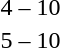<table style="text-align:center">
<tr>
<th width=200></th>
<th width=100></th>
<th width=200></th>
</tr>
<tr>
<td align=right></td>
<td>4 – 10</td>
<td align=left><strong></strong></td>
</tr>
<tr>
<td align=right></td>
<td>5 – 10</td>
<td align=left><strong></strong></td>
</tr>
</table>
